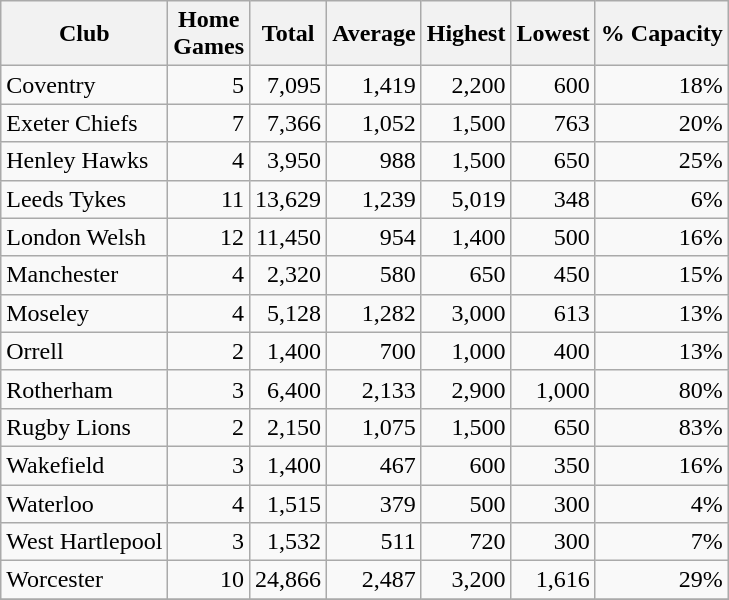<table class="wikitable sortable" style="text-align:right">
<tr>
<th>Club</th>
<th>Home<br>Games</th>
<th>Total</th>
<th>Average</th>
<th>Highest</th>
<th>Lowest</th>
<th>% Capacity</th>
</tr>
<tr>
<td style="text-align:left">Coventry</td>
<td>5</td>
<td>7,095</td>
<td>1,419</td>
<td>2,200</td>
<td>600</td>
<td>18%</td>
</tr>
<tr>
<td style="text-align:left">Exeter Chiefs</td>
<td>7</td>
<td>7,366</td>
<td>1,052</td>
<td>1,500</td>
<td>763</td>
<td>20%</td>
</tr>
<tr>
<td style="text-align:left">Henley Hawks</td>
<td>4</td>
<td>3,950</td>
<td>988</td>
<td>1,500</td>
<td>650</td>
<td>25%</td>
</tr>
<tr>
<td style="text-align:left">Leeds Tykes</td>
<td>11</td>
<td>13,629</td>
<td>1,239</td>
<td>5,019</td>
<td>348</td>
<td>6%</td>
</tr>
<tr>
<td style="text-align:left">London Welsh</td>
<td>12</td>
<td>11,450</td>
<td>954</td>
<td>1,400</td>
<td>500</td>
<td>16%</td>
</tr>
<tr>
<td style="text-align:left">Manchester</td>
<td>4</td>
<td>2,320</td>
<td>580</td>
<td>650</td>
<td>450</td>
<td>15%</td>
</tr>
<tr>
<td style="text-align:left">Moseley</td>
<td>4</td>
<td>5,128</td>
<td>1,282</td>
<td>3,000</td>
<td>613</td>
<td>13%</td>
</tr>
<tr>
<td style="text-align:left">Orrell</td>
<td>2</td>
<td>1,400</td>
<td>700</td>
<td>1,000</td>
<td>400</td>
<td>13%</td>
</tr>
<tr>
<td style="text-align:left">Rotherham</td>
<td>3</td>
<td>6,400</td>
<td>2,133</td>
<td>2,900</td>
<td>1,000</td>
<td>80%</td>
</tr>
<tr>
<td style="text-align:left">Rugby Lions</td>
<td>2</td>
<td>2,150</td>
<td>1,075</td>
<td>1,500</td>
<td>650</td>
<td>83%</td>
</tr>
<tr>
<td style="text-align:left">Wakefield</td>
<td>3</td>
<td>1,400</td>
<td>467</td>
<td>600</td>
<td>350</td>
<td>16%</td>
</tr>
<tr>
<td style="text-align:left">Waterloo</td>
<td>4</td>
<td>1,515</td>
<td>379</td>
<td>500</td>
<td>300</td>
<td>4%</td>
</tr>
<tr>
<td style="text-align:left">West Hartlepool</td>
<td>3</td>
<td>1,532</td>
<td>511</td>
<td>720</td>
<td>300</td>
<td>7%</td>
</tr>
<tr>
<td style="text-align:left">Worcester</td>
<td>10</td>
<td>24,866</td>
<td>2,487</td>
<td>3,200</td>
<td>1,616</td>
<td>29%</td>
</tr>
<tr>
</tr>
</table>
